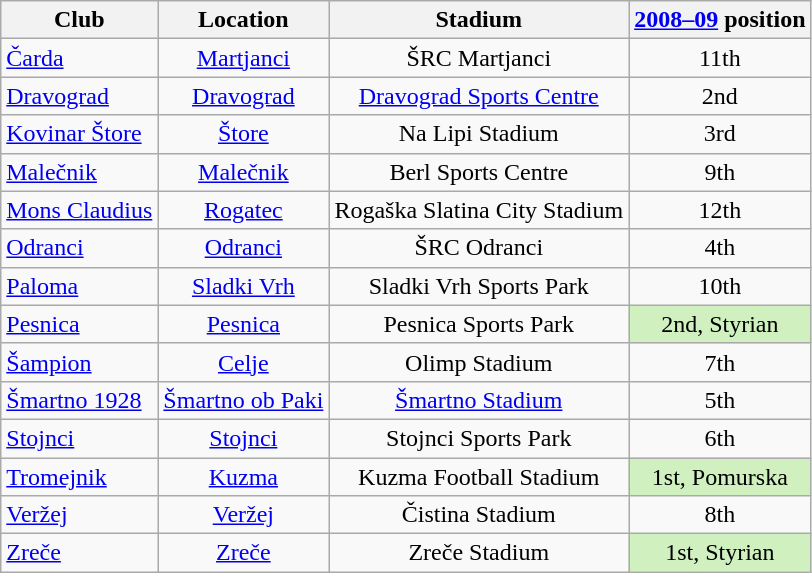<table class="wikitable" style="text-align:center;">
<tr>
<th>Club</th>
<th>Location</th>
<th>Stadium</th>
<th><a href='#'>2008–09</a> position</th>
</tr>
<tr>
<td style="text-align:left;"><a href='#'>Čarda</a></td>
<td><a href='#'>Martjanci</a></td>
<td>ŠRC Martjanci</td>
<td>11th</td>
</tr>
<tr>
<td style="text-align:left;"><a href='#'>Dravograd</a></td>
<td><a href='#'>Dravograd</a></td>
<td><a href='#'>Dravograd Sports Centre</a></td>
<td>2nd</td>
</tr>
<tr>
<td style="text-align:left;"><a href='#'>Kovinar Štore</a></td>
<td><a href='#'>Štore</a></td>
<td>Na Lipi Stadium</td>
<td>3rd</td>
</tr>
<tr>
<td style="text-align:left;"><a href='#'>Malečnik</a></td>
<td><a href='#'>Malečnik</a></td>
<td>Berl Sports Centre</td>
<td>9th</td>
</tr>
<tr>
<td style="text-align:left;"><a href='#'>Mons Claudius</a></td>
<td><a href='#'>Rogatec</a></td>
<td>Rogaška Slatina City Stadium</td>
<td>12th</td>
</tr>
<tr>
<td style="text-align:left;"><a href='#'>Odranci</a></td>
<td><a href='#'>Odranci</a></td>
<td>ŠRC Odranci</td>
<td>4th</td>
</tr>
<tr>
<td style="text-align:left;"><a href='#'>Paloma</a></td>
<td><a href='#'>Sladki Vrh</a></td>
<td>Sladki Vrh Sports Park</td>
<td>10th</td>
</tr>
<tr>
<td style="text-align:left;"><a href='#'>Pesnica</a></td>
<td><a href='#'>Pesnica</a></td>
<td>Pesnica Sports Park</td>
<td bgcolor="#D0F0C0">2nd, Styrian</td>
</tr>
<tr>
<td style="text-align:left;"><a href='#'>Šampion</a></td>
<td><a href='#'>Celje</a></td>
<td>Olimp Stadium</td>
<td>7th</td>
</tr>
<tr>
<td style="text-align:left;"><a href='#'>Šmartno 1928</a></td>
<td><a href='#'>Šmartno ob Paki</a></td>
<td><a href='#'>Šmartno Stadium</a></td>
<td>5th</td>
</tr>
<tr>
<td style="text-align:left;"><a href='#'>Stojnci</a></td>
<td><a href='#'>Stojnci</a></td>
<td>Stojnci Sports Park</td>
<td>6th</td>
</tr>
<tr>
<td style="text-align:left;"><a href='#'>Tromejnik</a></td>
<td><a href='#'>Kuzma</a></td>
<td>Kuzma Football Stadium</td>
<td bgcolor="#D0F0C0">1st, Pomurska</td>
</tr>
<tr>
<td style="text-align:left;"><a href='#'>Veržej</a></td>
<td><a href='#'>Veržej</a></td>
<td>Čistina Stadium</td>
<td>8th</td>
</tr>
<tr>
<td style="text-align:left;"><a href='#'>Zreče</a></td>
<td><a href='#'>Zreče</a></td>
<td>Zreče Stadium</td>
<td bgcolor="#D0F0C0">1st, Styrian</td>
</tr>
</table>
